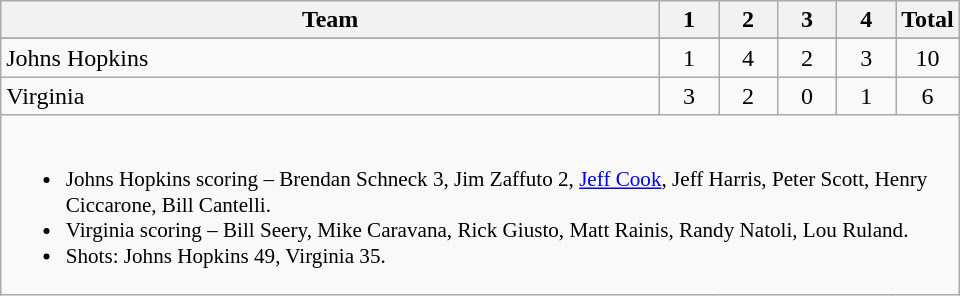<table class="wikitable" style="text-align:center; max-width:40em">
<tr>
<th>Team</th>
<th style="width:2em">1</th>
<th style="width:2em">2</th>
<th style="width:2em">3</th>
<th style="width:2em">4</th>
<th style="width:2em">Total</th>
</tr>
<tr>
</tr>
<tr>
<td style="text-align:left">Johns Hopkins</td>
<td>1</td>
<td>4</td>
<td>2</td>
<td>3</td>
<td>10</td>
</tr>
<tr>
<td style="text-align:left">Virginia</td>
<td>3</td>
<td>2</td>
<td>0</td>
<td>1</td>
<td>6</td>
</tr>
<tr>
<td colspan=6 style="text-align:left; font-size:88%;"><br><ul><li>Johns Hopkins scoring – Brendan Schneck 3, Jim Zaffuto 2, <a href='#'>Jeff Cook</a>, Jeff Harris, Peter Scott, Henry Ciccarone, Bill Cantelli.</li><li>Virginia scoring – Bill Seery, Mike Caravana, Rick Giusto, Matt Rainis, Randy Natoli, Lou Ruland.</li><li>Shots: Johns Hopkins 49, Virginia 35.</li></ul></td>
</tr>
</table>
